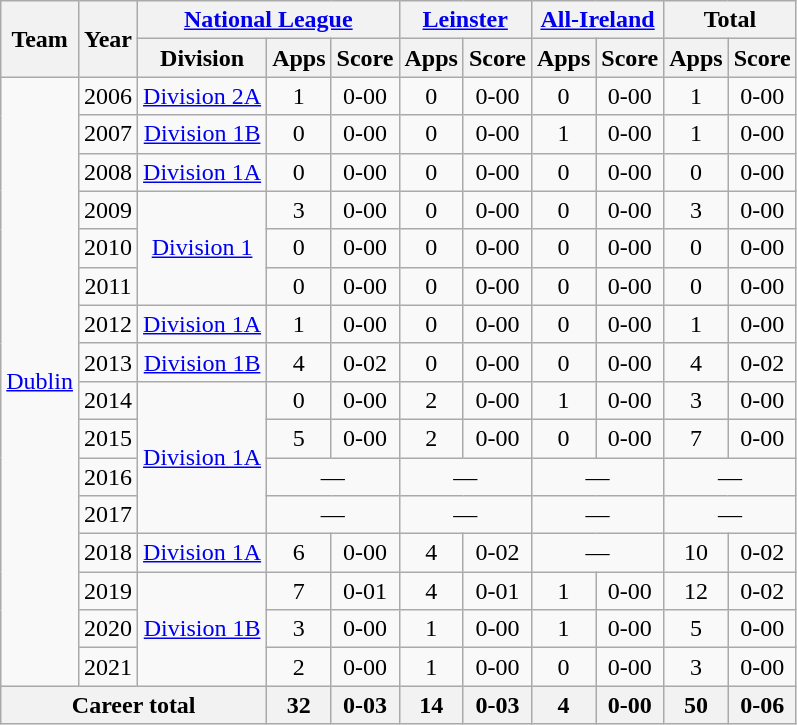<table class="wikitable" style="text-align:center">
<tr>
<th rowspan="2">Team</th>
<th rowspan="2">Year</th>
<th colspan="3"><a href='#'>National League</a></th>
<th colspan="2"><a href='#'>Leinster</a></th>
<th colspan="2"><a href='#'>All-Ireland</a></th>
<th colspan="2">Total</th>
</tr>
<tr>
<th>Division</th>
<th>Apps</th>
<th>Score</th>
<th>Apps</th>
<th>Score</th>
<th>Apps</th>
<th>Score</th>
<th>Apps</th>
<th>Score</th>
</tr>
<tr>
<td rowspan="16"><a href='#'>Dublin</a></td>
<td>2006</td>
<td rowspan="1"><a href='#'>Division 2A</a></td>
<td>1</td>
<td>0-00</td>
<td>0</td>
<td>0-00</td>
<td>0</td>
<td>0-00</td>
<td>1</td>
<td>0-00</td>
</tr>
<tr>
<td>2007</td>
<td rowspan="1"><a href='#'>Division 1B</a></td>
<td>0</td>
<td>0-00</td>
<td>0</td>
<td>0-00</td>
<td>1</td>
<td>0-00</td>
<td>1</td>
<td>0-00</td>
</tr>
<tr>
<td>2008</td>
<td rowspan="1"><a href='#'>Division 1A</a></td>
<td>0</td>
<td>0-00</td>
<td>0</td>
<td>0-00</td>
<td>0</td>
<td>0-00</td>
<td>0</td>
<td>0-00</td>
</tr>
<tr>
<td>2009</td>
<td rowspan="3"><a href='#'>Division 1</a></td>
<td>3</td>
<td>0-00</td>
<td>0</td>
<td>0-00</td>
<td>0</td>
<td>0-00</td>
<td>3</td>
<td>0-00</td>
</tr>
<tr>
<td>2010</td>
<td>0</td>
<td>0-00</td>
<td>0</td>
<td>0-00</td>
<td>0</td>
<td>0-00</td>
<td>0</td>
<td>0-00</td>
</tr>
<tr>
<td>2011</td>
<td>0</td>
<td>0-00</td>
<td>0</td>
<td>0-00</td>
<td>0</td>
<td>0-00</td>
<td>0</td>
<td>0-00</td>
</tr>
<tr>
<td>2012</td>
<td rowspan="1"><a href='#'>Division 1A</a></td>
<td>1</td>
<td>0-00</td>
<td>0</td>
<td>0-00</td>
<td>0</td>
<td>0-00</td>
<td>1</td>
<td>0-00</td>
</tr>
<tr>
<td>2013</td>
<td rowspan="1"><a href='#'>Division 1B</a></td>
<td>4</td>
<td>0-02</td>
<td>0</td>
<td>0-00</td>
<td>0</td>
<td>0-00</td>
<td>4</td>
<td>0-02</td>
</tr>
<tr>
<td>2014</td>
<td rowspan="4"><a href='#'>Division 1A</a></td>
<td>0</td>
<td>0-00</td>
<td>2</td>
<td>0-00</td>
<td>1</td>
<td>0-00</td>
<td>3</td>
<td>0-00</td>
</tr>
<tr>
<td>2015</td>
<td>5</td>
<td>0-00</td>
<td>2</td>
<td>0-00</td>
<td>0</td>
<td>0-00</td>
<td>7</td>
<td>0-00</td>
</tr>
<tr>
<td>2016</td>
<td colspan=2>—</td>
<td colspan=2>—</td>
<td colspan=2>—</td>
<td colspan=2>—</td>
</tr>
<tr>
<td>2017</td>
<td colspan=2>—</td>
<td colspan=2>—</td>
<td colspan=2>—</td>
<td colspan=2>—</td>
</tr>
<tr>
<td>2018</td>
<td rowspan="1"><a href='#'>Division 1A</a></td>
<td>6</td>
<td>0-00</td>
<td>4</td>
<td>0-02</td>
<td colspan=2>—</td>
<td>10</td>
<td>0-02</td>
</tr>
<tr>
<td>2019</td>
<td rowspan="3"><a href='#'>Division 1B</a></td>
<td>7</td>
<td>0-01</td>
<td>4</td>
<td>0-01</td>
<td>1</td>
<td>0-00</td>
<td>12</td>
<td>0-02</td>
</tr>
<tr>
<td>2020</td>
<td>3</td>
<td>0-00</td>
<td>1</td>
<td>0-00</td>
<td>1</td>
<td>0-00</td>
<td>5</td>
<td>0-00</td>
</tr>
<tr>
<td>2021</td>
<td>2</td>
<td>0-00</td>
<td>1</td>
<td>0-00</td>
<td>0</td>
<td>0-00</td>
<td>3</td>
<td>0-00</td>
</tr>
<tr>
<th colspan="3">Career total</th>
<th>32</th>
<th>0-03</th>
<th>14</th>
<th>0-03</th>
<th>4</th>
<th>0-00</th>
<th>50</th>
<th>0-06</th>
</tr>
</table>
